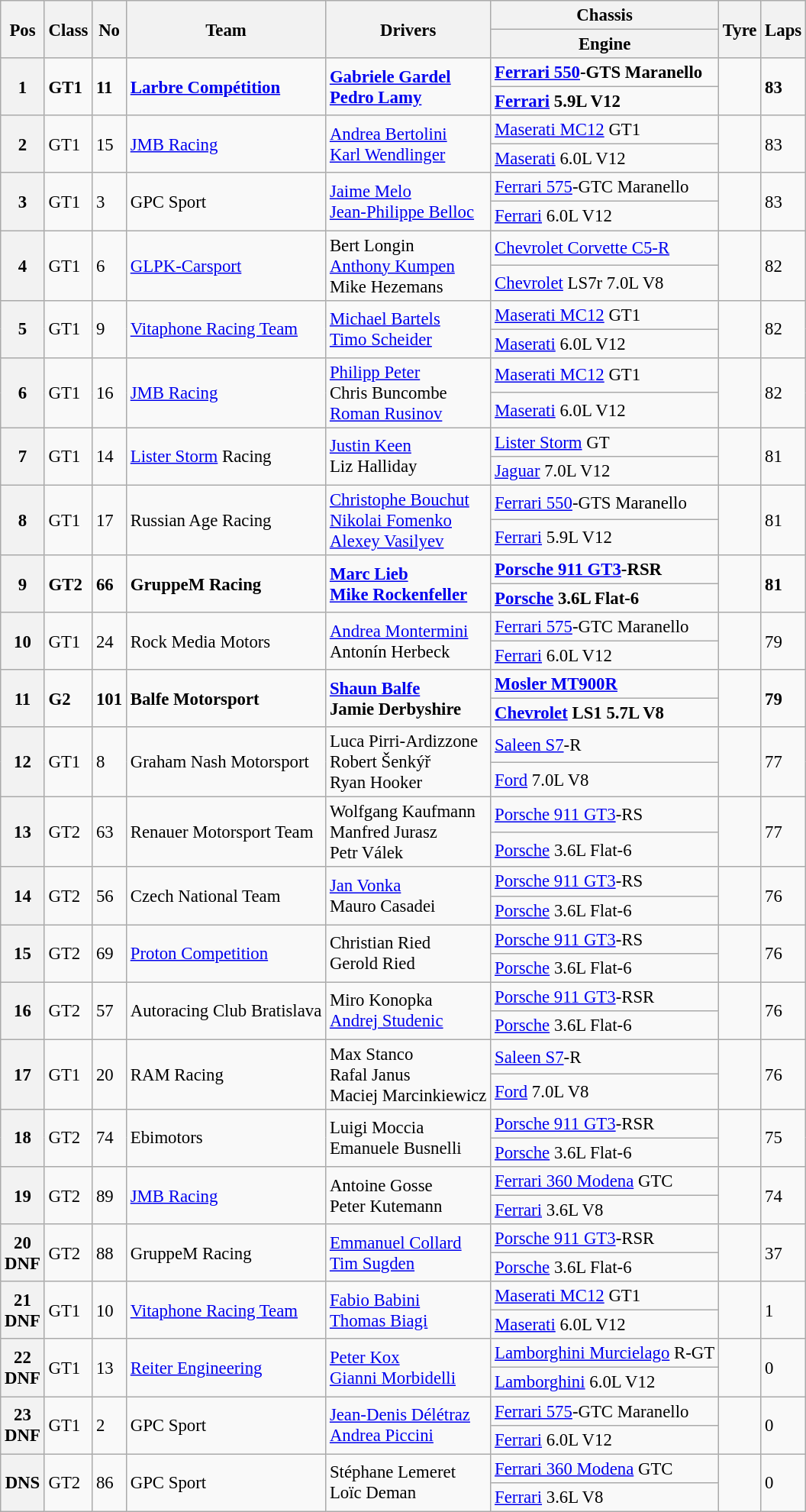<table class="wikitable" style="font-size: 95%;">
<tr>
<th rowspan=2>Pos</th>
<th rowspan=2>Class</th>
<th rowspan=2>No</th>
<th rowspan=2>Team</th>
<th rowspan=2>Drivers</th>
<th>Chassis</th>
<th rowspan=2>Tyre</th>
<th rowspan=2>Laps</th>
</tr>
<tr>
<th>Engine</th>
</tr>
<tr style="font-weight:bold">
<th rowspan=2>1</th>
<td rowspan=2>GT1</td>
<td rowspan=2>11</td>
<td rowspan=2> <a href='#'>Larbre Compétition</a></td>
<td rowspan=2> <a href='#'>Gabriele Gardel</a><br> <a href='#'>Pedro Lamy</a></td>
<td><a href='#'>Ferrari 550</a>-GTS Maranello</td>
<td rowspan=2></td>
<td rowspan=2>83</td>
</tr>
<tr style="font-weight:bold">
<td><a href='#'>Ferrari</a> 5.9L V12</td>
</tr>
<tr>
<th rowspan=2>2</th>
<td rowspan=2>GT1</td>
<td rowspan=2>15</td>
<td rowspan=2> <a href='#'>JMB Racing</a></td>
<td rowspan=2> <a href='#'>Andrea Bertolini</a><br> <a href='#'>Karl Wendlinger</a></td>
<td><a href='#'>Maserati MC12</a> GT1</td>
<td rowspan=2></td>
<td rowspan=2>83</td>
</tr>
<tr>
<td><a href='#'>Maserati</a> 6.0L V12</td>
</tr>
<tr>
<th rowspan=2>3</th>
<td rowspan=2>GT1</td>
<td rowspan=2>3</td>
<td rowspan=2> GPC Sport</td>
<td rowspan=2> <a href='#'>Jaime Melo</a><br> <a href='#'>Jean-Philippe Belloc</a></td>
<td><a href='#'>Ferrari 575</a>-GTC Maranello</td>
<td rowspan=2></td>
<td rowspan=2>83</td>
</tr>
<tr>
<td><a href='#'>Ferrari</a> 6.0L V12</td>
</tr>
<tr>
<th rowspan=2>4</th>
<td rowspan=2>GT1</td>
<td rowspan=2>6</td>
<td rowspan=2> <a href='#'>GLPK-Carsport</a></td>
<td rowspan=2> Bert Longin<br> <a href='#'>Anthony Kumpen</a><br> Mike Hezemans</td>
<td><a href='#'>Chevrolet Corvette C5-R</a></td>
<td rowspan=2></td>
<td rowspan=2>82</td>
</tr>
<tr>
<td><a href='#'>Chevrolet</a> LS7r 7.0L V8</td>
</tr>
<tr>
<th rowspan=2>5</th>
<td rowspan=2>GT1</td>
<td rowspan=2>9</td>
<td rowspan=2> <a href='#'>Vitaphone Racing Team</a></td>
<td rowspan=2> <a href='#'>Michael Bartels</a><br> <a href='#'>Timo Scheider</a></td>
<td><a href='#'>Maserati MC12</a> GT1</td>
<td rowspan=2></td>
<td rowspan=2>82</td>
</tr>
<tr>
<td><a href='#'>Maserati</a> 6.0L V12</td>
</tr>
<tr>
<th rowspan=2>6</th>
<td rowspan=2>GT1</td>
<td rowspan=2>16</td>
<td rowspan=2> <a href='#'>JMB Racing</a></td>
<td rowspan=2> <a href='#'>Philipp Peter</a><br> Chris Buncombe<br> <a href='#'>Roman Rusinov</a></td>
<td><a href='#'>Maserati MC12</a> GT1</td>
<td rowspan=2></td>
<td rowspan=2>82</td>
</tr>
<tr>
<td><a href='#'>Maserati</a> 6.0L V12</td>
</tr>
<tr>
<th rowspan=2>7</th>
<td rowspan=2>GT1</td>
<td rowspan=2>14</td>
<td rowspan=2> <a href='#'>Lister Storm</a> Racing</td>
<td rowspan=2> <a href='#'>Justin Keen</a><br> Liz Halliday</td>
<td><a href='#'>Lister Storm</a> GT</td>
<td rowspan=2></td>
<td rowspan=2>81</td>
</tr>
<tr>
<td><a href='#'>Jaguar</a> 7.0L V12</td>
</tr>
<tr>
<th rowspan=2>8</th>
<td rowspan=2>GT1</td>
<td rowspan=2>17</td>
<td rowspan=2> Russian Age Racing</td>
<td rowspan=2> <a href='#'>Christophe Bouchut</a><br> <a href='#'>Nikolai Fomenko</a><br> <a href='#'>Alexey Vasilyev</a></td>
<td><a href='#'>Ferrari 550</a>-GTS Maranello</td>
<td rowspan=2></td>
<td rowspan=2>81</td>
</tr>
<tr>
<td><a href='#'>Ferrari</a> 5.9L V12</td>
</tr>
<tr style="font-weight:bold">
<th rowspan=2>9</th>
<td rowspan=2>GT2</td>
<td rowspan=2>66</td>
<td rowspan=2> GruppeM Racing</td>
<td rowspan=2> <a href='#'>Marc Lieb</a><br> <a href='#'>Mike Rockenfeller</a></td>
<td><a href='#'>Porsche 911 GT3</a>-RSR</td>
<td rowspan=2></td>
<td rowspan=2>81</td>
</tr>
<tr style="font-weight:bold">
<td><a href='#'>Porsche</a> 3.6L Flat-6</td>
</tr>
<tr>
<th rowspan=2>10</th>
<td rowspan=2>GT1</td>
<td rowspan=2>24</td>
<td rowspan=2> Rock Media Motors</td>
<td rowspan=2> <a href='#'>Andrea Montermini</a><br> Antonín Herbeck</td>
<td><a href='#'>Ferrari 575</a>-GTC Maranello</td>
<td rowspan=2></td>
<td rowspan=2>79</td>
</tr>
<tr>
<td><a href='#'>Ferrari</a> 6.0L V12</td>
</tr>
<tr style="font-weight:bold">
<th rowspan=2>11</th>
<td rowspan=2>G2</td>
<td rowspan=2>101</td>
<td rowspan=2> Balfe Motorsport</td>
<td rowspan=2> <a href='#'>Shaun Balfe</a><br> Jamie Derbyshire</td>
<td><a href='#'>Mosler MT900R</a></td>
<td rowspan=2></td>
<td rowspan=2>79</td>
</tr>
<tr style="font-weight:bold">
<td><a href='#'>Chevrolet</a> LS1 5.7L V8</td>
</tr>
<tr>
<th rowspan=2>12</th>
<td rowspan=2>GT1</td>
<td rowspan=2>8</td>
<td rowspan=2> Graham Nash Motorsport</td>
<td rowspan=2> Luca Pirri-Ardizzone<br> Robert Šenkýř<br> Ryan Hooker</td>
<td><a href='#'>Saleen S7</a>-R</td>
<td rowspan=2></td>
<td rowspan=2>77</td>
</tr>
<tr>
<td><a href='#'>Ford</a> 7.0L V8</td>
</tr>
<tr>
<th rowspan=2>13</th>
<td rowspan=2>GT2</td>
<td rowspan=2>63</td>
<td rowspan=2> Renauer Motorsport Team</td>
<td rowspan=2> Wolfgang Kaufmann<br> Manfred Jurasz<br> Petr Válek</td>
<td><a href='#'>Porsche 911 GT3</a>-RS</td>
<td rowspan=2></td>
<td rowspan=2>77</td>
</tr>
<tr>
<td><a href='#'>Porsche</a> 3.6L Flat-6</td>
</tr>
<tr>
<th rowspan=2>14</th>
<td rowspan=2>GT2</td>
<td rowspan=2>56</td>
<td rowspan=2> Czech National Team</td>
<td rowspan=2> <a href='#'>Jan Vonka</a><br> Mauro Casadei</td>
<td><a href='#'>Porsche 911 GT3</a>-RS</td>
<td rowspan=2></td>
<td rowspan=2>76</td>
</tr>
<tr>
<td><a href='#'>Porsche</a> 3.6L Flat-6</td>
</tr>
<tr>
<th rowspan=2>15</th>
<td rowspan=2>GT2</td>
<td rowspan=2>69</td>
<td rowspan=2> <a href='#'>Proton Competition</a></td>
<td rowspan=2> Christian Ried<br> Gerold Ried</td>
<td><a href='#'>Porsche 911 GT3</a>-RS</td>
<td rowspan=2></td>
<td rowspan=2>76</td>
</tr>
<tr>
<td><a href='#'>Porsche</a> 3.6L Flat-6</td>
</tr>
<tr>
<th rowspan=2>16</th>
<td rowspan=2>GT2</td>
<td rowspan=2>57</td>
<td rowspan=2> Autoracing Club Bratislava</td>
<td rowspan=2> Miro Konopka<br> <a href='#'>Andrej Studenic</a></td>
<td><a href='#'>Porsche 911 GT3</a>-RSR</td>
<td rowspan=2></td>
<td rowspan=2>76</td>
</tr>
<tr>
<td><a href='#'>Porsche</a> 3.6L Flat-6</td>
</tr>
<tr>
<th rowspan=2>17</th>
<td rowspan=2>GT1</td>
<td rowspan=2>20</td>
<td rowspan=2> RAM Racing</td>
<td rowspan=2> Max Stanco<br> Rafal Janus<br> Maciej Marcinkiewicz</td>
<td><a href='#'>Saleen S7</a>-R</td>
<td rowspan=2></td>
<td rowspan=2>76</td>
</tr>
<tr>
<td><a href='#'>Ford</a> 7.0L V8</td>
</tr>
<tr>
<th rowspan=2>18</th>
<td rowspan=2>GT2</td>
<td rowspan=2>74</td>
<td rowspan=2> Ebimotors</td>
<td rowspan=2> Luigi Moccia<br> Emanuele Busnelli</td>
<td><a href='#'>Porsche 911 GT3</a>-RSR</td>
<td rowspan=2></td>
<td rowspan=2>75</td>
</tr>
<tr>
<td><a href='#'>Porsche</a> 3.6L Flat-6</td>
</tr>
<tr>
<th rowspan=2>19</th>
<td rowspan=2>GT2</td>
<td rowspan=2>89</td>
<td rowspan=2> <a href='#'>JMB Racing</a></td>
<td rowspan=2> Antoine Gosse<br> Peter Kutemann</td>
<td><a href='#'>Ferrari 360 Modena</a> GTC</td>
<td rowspan=2></td>
<td rowspan=2>74</td>
</tr>
<tr>
<td><a href='#'>Ferrari</a> 3.6L V8</td>
</tr>
<tr>
<th rowspan=2>20<br>DNF</th>
<td rowspan=2>GT2</td>
<td rowspan=2>88</td>
<td rowspan=2> GruppeM Racing</td>
<td rowspan=2> <a href='#'>Emmanuel Collard</a><br> <a href='#'>Tim Sugden</a></td>
<td><a href='#'>Porsche 911 GT3</a>-RSR</td>
<td rowspan=2></td>
<td rowspan=2>37</td>
</tr>
<tr>
<td><a href='#'>Porsche</a> 3.6L Flat-6</td>
</tr>
<tr>
<th rowspan=2>21<br>DNF</th>
<td rowspan=2>GT1</td>
<td rowspan=2>10</td>
<td rowspan=2> <a href='#'>Vitaphone Racing Team</a></td>
<td rowspan=2> <a href='#'>Fabio Babini</a><br> <a href='#'>Thomas Biagi</a></td>
<td><a href='#'>Maserati MC12</a> GT1</td>
<td rowspan=2></td>
<td rowspan=2>1</td>
</tr>
<tr>
<td><a href='#'>Maserati</a> 6.0L V12</td>
</tr>
<tr>
<th rowspan=2>22<br>DNF</th>
<td rowspan=2>GT1</td>
<td rowspan=2>13</td>
<td rowspan=2> <a href='#'>Reiter Engineering</a></td>
<td rowspan=2> <a href='#'>Peter Kox</a><br> <a href='#'>Gianni Morbidelli</a></td>
<td><a href='#'>Lamborghini Murcielago</a> R-GT</td>
<td rowspan=2></td>
<td rowspan=2>0</td>
</tr>
<tr>
<td><a href='#'>Lamborghini</a> 6.0L V12</td>
</tr>
<tr>
<th rowspan=2>23<br>DNF</th>
<td rowspan=2>GT1</td>
<td rowspan=2>2</td>
<td rowspan=2> GPC Sport</td>
<td rowspan=2> <a href='#'>Jean-Denis Délétraz</a><br> <a href='#'>Andrea Piccini</a></td>
<td><a href='#'>Ferrari 575</a>-GTC Maranello</td>
<td rowspan=2></td>
<td rowspan=2>0</td>
</tr>
<tr>
<td><a href='#'>Ferrari</a> 6.0L V12</td>
</tr>
<tr>
<th rowspan=2>DNS</th>
<td rowspan=2>GT2</td>
<td rowspan=2>86</td>
<td rowspan=2> GPC Sport</td>
<td rowspan=2> Stéphane Lemeret<br> Loïc Deman</td>
<td><a href='#'>Ferrari 360 Modena</a> GTC</td>
<td rowspan=2></td>
<td rowspan=2>0</td>
</tr>
<tr>
<td><a href='#'>Ferrari</a> 3.6L V8</td>
</tr>
</table>
